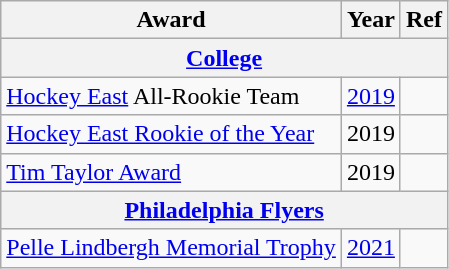<table class="wikitable">
<tr>
<th>Award</th>
<th>Year</th>
<th>Ref</th>
</tr>
<tr>
<th colspan="3"><a href='#'>College</a></th>
</tr>
<tr>
<td><a href='#'>Hockey East</a> All-Rookie Team</td>
<td><a href='#'>2019</a></td>
<td></td>
</tr>
<tr>
<td><a href='#'>Hockey East Rookie of the Year</a></td>
<td>2019</td>
<td></td>
</tr>
<tr>
<td><a href='#'>Tim Taylor Award</a></td>
<td>2019</td>
<td></td>
</tr>
<tr>
<th colspan="3"><a href='#'>Philadelphia Flyers</a></th>
</tr>
<tr>
<td><a href='#'>Pelle Lindbergh Memorial Trophy</a></td>
<td><a href='#'>2021</a></td>
<td></td>
</tr>
</table>
